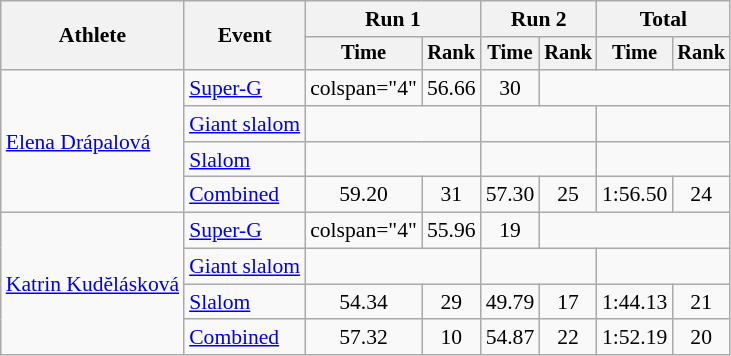<table class="wikitable" style="font-size:90%">
<tr>
<th rowspan=2>Athlete</th>
<th rowspan=2>Event</th>
<th colspan=2>Run 1</th>
<th colspan=2>Run 2</th>
<th colspan=2>Total</th>
</tr>
<tr style="font-size:95%">
<th>Time</th>
<th>Rank</th>
<th>Time</th>
<th>Rank</th>
<th>Time</th>
<th>Rank</th>
</tr>
<tr align=center>
<td align="left" rowspan="4"><a href='#'>Elena Drápalová</a></td>
<td align="left"><a href='#'>Super-G</a></td>
<td>colspan="4"</td>
<td>56.66</td>
<td>30</td>
</tr>
<tr align=center>
<td align="left"><a href='#'>Giant slalom</a></td>
<td colspan="2"></td>
<td colspan="2"></td>
<td colspan="2"></td>
</tr>
<tr align=center>
<td align="left"><a href='#'>Slalom</a></td>
<td colspan="2"></td>
<td colspan="2"></td>
<td colspan="2"></td>
</tr>
<tr align=center>
<td align="left"><a href='#'>Combined</a></td>
<td>59.20</td>
<td>31</td>
<td>57.30</td>
<td>25</td>
<td>1:56.50</td>
<td>24</td>
</tr>
<tr align=center>
<td align="left" rowspan="4"><a href='#'>Katrin Kudĕlásková</a></td>
<td align="left"><a href='#'>Super-G</a></td>
<td>colspan="4" </td>
<td>55.96</td>
<td>19</td>
</tr>
<tr align=center>
<td align="left"><a href='#'>Giant slalom</a></td>
<td colspan="2"></td>
<td colspan="2"></td>
<td colspan="2"></td>
</tr>
<tr align=center>
<td align="left"><a href='#'>Slalom</a></td>
<td>54.34</td>
<td>29</td>
<td>49.79</td>
<td>17</td>
<td>1:44.13</td>
<td>21</td>
</tr>
<tr align=center>
<td align="left"><a href='#'>Combined</a></td>
<td>57.32</td>
<td>10</td>
<td>54.87</td>
<td>22</td>
<td>1:52.19</td>
<td>20</td>
</tr>
</table>
